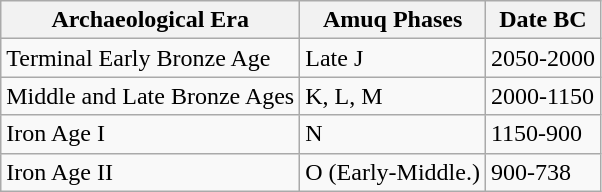<table class="wikitable">
<tr>
<th>Archaeological Era</th>
<th>Amuq Phases</th>
<th>Date BC</th>
</tr>
<tr>
<td>Terminal Early Bronze Age</td>
<td>Late J</td>
<td>2050-2000</td>
</tr>
<tr>
<td>Middle and Late Bronze Ages</td>
<td>K, L, M</td>
<td>2000-1150</td>
</tr>
<tr>
<td>Iron Age I</td>
<td>N</td>
<td>1150-900</td>
</tr>
<tr>
<td>Iron Age II</td>
<td>O (Early-Middle.)</td>
<td>900-738</td>
</tr>
</table>
